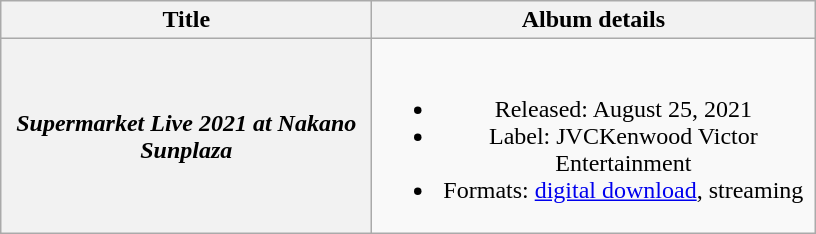<table class="wikitable plainrowheaders" style="text-align:center;">
<tr>
<th style="width:15em;">Title</th>
<th style="width:18em;">Album details</th>
</tr>
<tr>
<th scope="row"><em>Supermarket Live 2021 at Nakano Sunplaza</em></th>
<td><br><ul><li>Released: August 25, 2021</li><li>Label: JVCKenwood Victor Entertainment</li><li>Formats: <a href='#'>digital download</a>, streaming</li></ul></td>
</tr>
</table>
